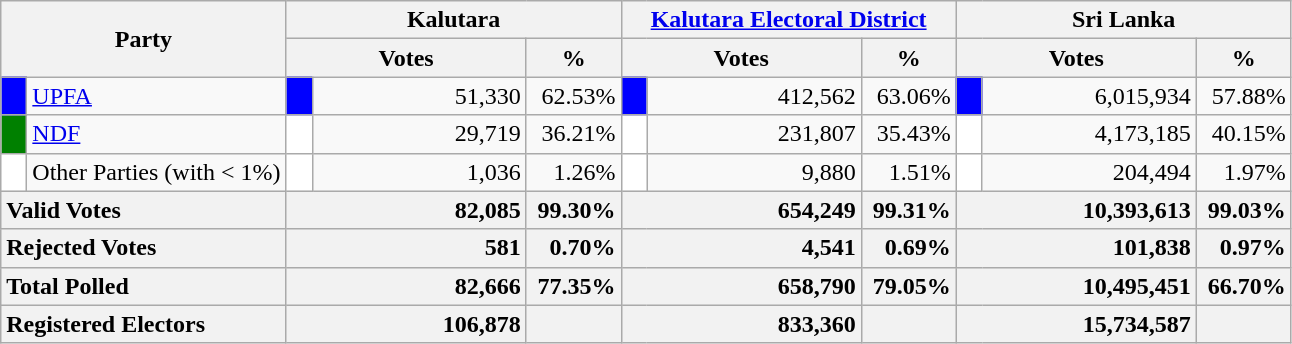<table class="wikitable">
<tr>
<th colspan="2" width="144px"rowspan="2">Party</th>
<th colspan="3" width="216px">Kalutara</th>
<th colspan="3" width="216px"><a href='#'>Kalutara Electoral District</a></th>
<th colspan="3" width="216px">Sri Lanka</th>
</tr>
<tr>
<th colspan="2" width="144px">Votes</th>
<th>%</th>
<th colspan="2" width="144px">Votes</th>
<th>%</th>
<th colspan="2" width="144px">Votes</th>
<th>%</th>
</tr>
<tr>
<td style="background-color:blue;" width="10px"></td>
<td style="text-align:left;"><a href='#'>UPFA</a></td>
<td style="background-color:blue;" width="10px"></td>
<td style="text-align:right;">51,330</td>
<td style="text-align:right;">62.53%</td>
<td style="background-color:blue;" width="10px"></td>
<td style="text-align:right;">412,562</td>
<td style="text-align:right;">63.06%</td>
<td style="background-color:blue;" width="10px"></td>
<td style="text-align:right;">6,015,934</td>
<td style="text-align:right;">57.88%</td>
</tr>
<tr>
<td style="background-color:green;" width="10px"></td>
<td style="text-align:left;"><a href='#'>NDF</a></td>
<td style="background-color:white;" width="10px"></td>
<td style="text-align:right;">29,719</td>
<td style="text-align:right;">36.21%</td>
<td style="background-color:white;" width="10px"></td>
<td style="text-align:right;">231,807</td>
<td style="text-align:right;">35.43%</td>
<td style="background-color:white;" width="10px"></td>
<td style="text-align:right;">4,173,185</td>
<td style="text-align:right;">40.15%</td>
</tr>
<tr>
<td style="background-color:white;" width="10px"></td>
<td style="text-align:left;">Other Parties (with < 1%)</td>
<td style="background-color:white;" width="10px"></td>
<td style="text-align:right;">1,036</td>
<td style="text-align:right;">1.26%</td>
<td style="background-color:white;" width="10px"></td>
<td style="text-align:right;">9,880</td>
<td style="text-align:right;">1.51%</td>
<td style="background-color:white;" width="10px"></td>
<td style="text-align:right;">204,494</td>
<td style="text-align:right;">1.97%</td>
</tr>
<tr>
<th colspan="2" width="144px"style="text-align:left;">Valid Votes</th>
<th style="text-align:right;"colspan="2" width="144px">82,085</th>
<th style="text-align:right;">99.30%</th>
<th style="text-align:right;"colspan="2" width="144px">654,249</th>
<th style="text-align:right;">99.31%</th>
<th style="text-align:right;"colspan="2" width="144px">10,393,613</th>
<th style="text-align:right;">99.03%</th>
</tr>
<tr>
<th colspan="2" width="144px"style="text-align:left;">Rejected Votes</th>
<th style="text-align:right;"colspan="2" width="144px">581</th>
<th style="text-align:right;">0.70%</th>
<th style="text-align:right;"colspan="2" width="144px">4,541</th>
<th style="text-align:right;">0.69%</th>
<th style="text-align:right;"colspan="2" width="144px">101,838</th>
<th style="text-align:right;">0.97%</th>
</tr>
<tr>
<th colspan="2" width="144px"style="text-align:left;">Total Polled</th>
<th style="text-align:right;"colspan="2" width="144px">82,666</th>
<th style="text-align:right;">77.35%</th>
<th style="text-align:right;"colspan="2" width="144px">658,790</th>
<th style="text-align:right;">79.05%</th>
<th style="text-align:right;"colspan="2" width="144px">10,495,451</th>
<th style="text-align:right;">66.70%</th>
</tr>
<tr>
<th colspan="2" width="144px"style="text-align:left;">Registered Electors</th>
<th style="text-align:right;"colspan="2" width="144px">106,878</th>
<th></th>
<th style="text-align:right;"colspan="2" width="144px">833,360</th>
<th></th>
<th style="text-align:right;"colspan="2" width="144px">15,734,587</th>
<th></th>
</tr>
</table>
